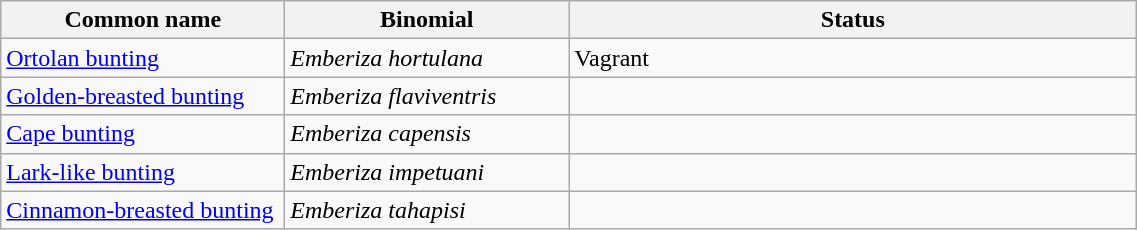<table width=60% class="wikitable">
<tr>
<th width=25%>Common name</th>
<th width=25%>Binomial</th>
<th width=50%>Status</th>
</tr>
<tr>
<td><a href='#'>Ortolan bunting</a></td>
<td><em>Emberiza hortulana</em></td>
<td>Vagrant</td>
</tr>
<tr>
<td><a href='#'>Golden-breasted bunting</a></td>
<td><em>Emberiza flaviventris</em></td>
<td></td>
</tr>
<tr>
<td><a href='#'>Cape bunting</a></td>
<td><em>Emberiza capensis</em></td>
<td></td>
</tr>
<tr>
<td><a href='#'>Lark-like bunting</a></td>
<td><em>Emberiza impetuani</em></td>
<td></td>
</tr>
<tr>
<td><a href='#'>Cinnamon-breasted bunting</a></td>
<td><em>Emberiza tahapisi</em></td>
<td></td>
</tr>
</table>
